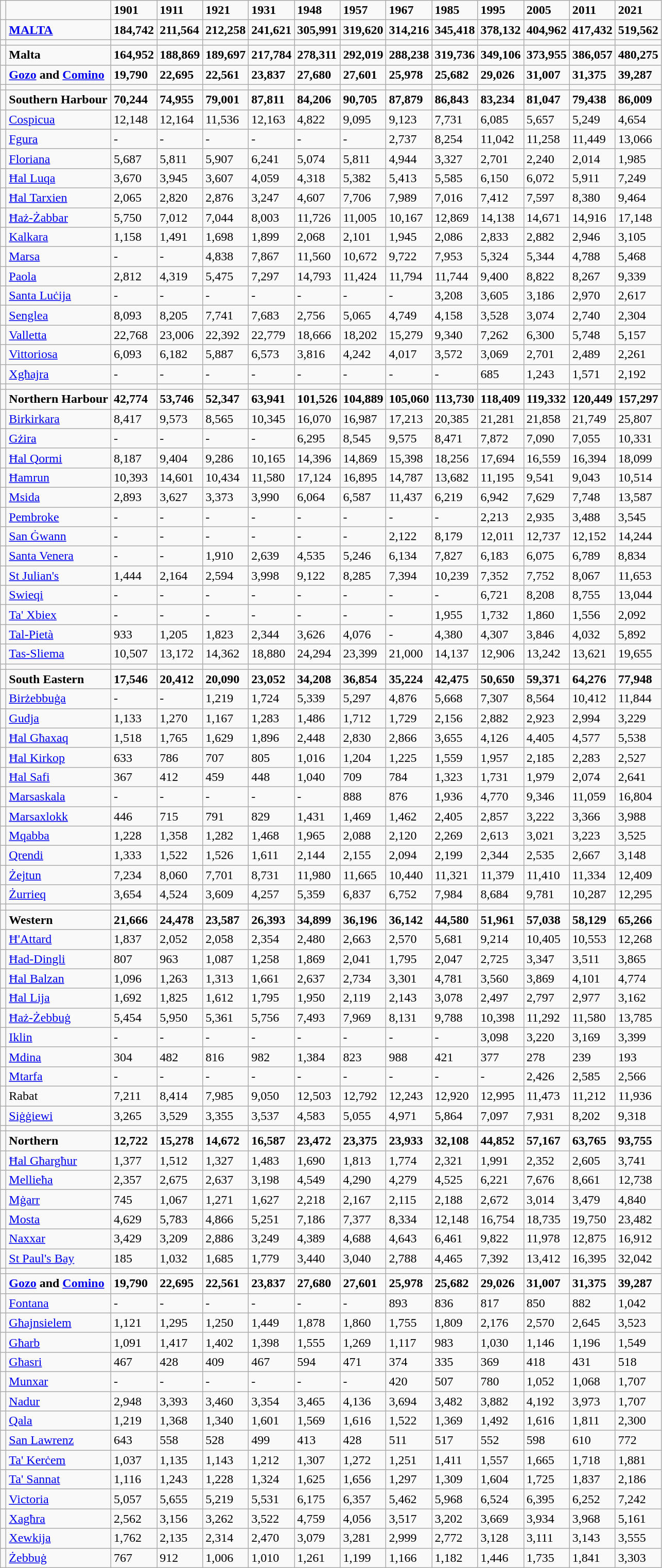<table class="wikitable sortable">
<tr>
<td></td>
<td></td>
<td><strong>1901</strong></td>
<td><strong>1911</strong></td>
<td><strong>1921</strong></td>
<td><strong>1931</strong></td>
<td><strong>1948</strong></td>
<td><strong>1957</strong></td>
<td><strong>1967</strong></td>
<td><strong>1985</strong></td>
<td><strong>1995</strong></td>
<td><strong>2005</strong></td>
<td><strong>2011</strong></td>
<td><strong>2021</strong></td>
</tr>
<tr>
<td></td>
<td><strong><a href='#'>MALTA</a></strong></td>
<td><strong>184,742</strong></td>
<td><strong>211,564</strong></td>
<td><strong>212,258</strong></td>
<td><strong>241,621</strong></td>
<td><strong>305,991</strong></td>
<td><strong>319,620</strong></td>
<td><strong>314,216</strong></td>
<td><strong>345,418</strong></td>
<td><strong>378,132</strong></td>
<td><strong>404,962</strong></td>
<td><strong>417,432</strong></td>
<td><strong>519,562</strong></td>
</tr>
<tr>
<td></td>
<td></td>
<td></td>
<td></td>
<td></td>
<td></td>
<td></td>
<td></td>
<td></td>
<td></td>
<td></td>
<td></td>
<td></td>
</tr>
<tr>
<td></td>
<td><strong>Malta</strong></td>
<td><strong>164,952</strong></td>
<td><strong>188,869</strong></td>
<td><strong>189,697</strong></td>
<td><strong>217,784</strong></td>
<td><strong>278,311</strong></td>
<td><strong>292,019</strong></td>
<td><strong>288,238</strong></td>
<td><strong>319,736</strong></td>
<td><strong>349,106</strong></td>
<td><strong>373,955</strong></td>
<td><strong>386,057</strong></td>
<td><strong>480,275</strong></td>
</tr>
<tr>
<td></td>
<td><strong><a href='#'>Gozo</a> and <a href='#'>Comino</a></strong></td>
<td><strong>19,790</strong></td>
<td><strong>22,695</strong></td>
<td><strong>22,561</strong></td>
<td><strong>23,837</strong></td>
<td><strong>27,680</strong></td>
<td><strong>27,601</strong></td>
<td><strong>25,978</strong></td>
<td><strong>25,682</strong></td>
<td><strong>29,026</strong></td>
<td><strong>31,007</strong></td>
<td><strong>31,375</strong></td>
<td><strong>39,287</strong></td>
</tr>
<tr>
<td></td>
<td></td>
<td></td>
<td></td>
<td></td>
<td></td>
<td></td>
<td></td>
<td></td>
<td></td>
<td></td>
<td></td>
<td></td>
</tr>
<tr>
<td></td>
<td><strong>Southern Harbour</strong></td>
<td><strong>70,244</strong></td>
<td><strong>74,955</strong></td>
<td><strong>79,001</strong></td>
<td><strong>87,811</strong></td>
<td><strong>84,206</strong></td>
<td><strong>90,705</strong></td>
<td><strong>87,879</strong></td>
<td><strong>86,843</strong></td>
<td><strong>83,234</strong></td>
<td><strong>81,047</strong></td>
<td><strong>79,438</strong></td>
<td><strong>86,009</strong></td>
</tr>
<tr>
<td></td>
<td><a href='#'>Cospicua</a></td>
<td>12,148</td>
<td>12,164</td>
<td>11,536</td>
<td>12,163</td>
<td>4,822</td>
<td>9,095</td>
<td>9,123</td>
<td>7,731</td>
<td>6,085</td>
<td>5,657</td>
<td>5,249</td>
<td>4,654</td>
</tr>
<tr>
<td></td>
<td><a href='#'>Fgura</a></td>
<td>‐</td>
<td>‐</td>
<td>‐</td>
<td>‐</td>
<td>‐</td>
<td>‐</td>
<td>2,737</td>
<td>8,254</td>
<td>11,042</td>
<td>11,258</td>
<td>11,449</td>
<td>13,066</td>
</tr>
<tr>
<td></td>
<td><a href='#'>Floriana</a></td>
<td>5,687</td>
<td>5,811</td>
<td>5,907</td>
<td>6,241</td>
<td>5,074</td>
<td>5,811</td>
<td>4,944</td>
<td>3,327</td>
<td>2,701</td>
<td>2,240</td>
<td>2,014</td>
<td>1,985</td>
</tr>
<tr>
<td></td>
<td><a href='#'>Ħal Luqa</a></td>
<td>3,670</td>
<td>3,945</td>
<td>3,607</td>
<td>4,059</td>
<td>4,318</td>
<td>5,382</td>
<td>5,413</td>
<td>5,585</td>
<td>6,150</td>
<td>6,072</td>
<td>5,911</td>
<td>7,249</td>
</tr>
<tr>
<td></td>
<td><a href='#'>Ħal Tarxien</a></td>
<td>2,065</td>
<td>2,820</td>
<td>2,876</td>
<td>3,247</td>
<td>4,607</td>
<td>7,706</td>
<td>7,989</td>
<td>7,016</td>
<td>7,412</td>
<td>7,597</td>
<td>8,380</td>
<td>9,464</td>
</tr>
<tr>
<td></td>
<td><a href='#'>Ħaż‐Żabbar</a></td>
<td>5,750</td>
<td>7,012</td>
<td>7,044</td>
<td>8,003</td>
<td>11,726</td>
<td>11,005</td>
<td>10,167</td>
<td>12,869</td>
<td>14,138</td>
<td>14,671</td>
<td>14,916</td>
<td>17,148</td>
</tr>
<tr>
<td></td>
<td><a href='#'>Kalkara</a></td>
<td>1,158</td>
<td>1,491</td>
<td>1,698</td>
<td>1,899</td>
<td>2,068</td>
<td>2,101</td>
<td>1,945</td>
<td>2,086</td>
<td>2,833</td>
<td>2,882</td>
<td>2,946</td>
<td>3,105</td>
</tr>
<tr>
<td></td>
<td><a href='#'>Marsa</a></td>
<td>‐</td>
<td>‐</td>
<td>4,838</td>
<td>7,867</td>
<td>11,560</td>
<td>10,672</td>
<td>9,722</td>
<td>7,953</td>
<td>5,324</td>
<td>5,344</td>
<td>4,788</td>
<td>5,468</td>
</tr>
<tr>
<td></td>
<td><a href='#'>Paola</a></td>
<td>2,812</td>
<td>4,319</td>
<td>5,475</td>
<td>7,297</td>
<td>14,793</td>
<td>11,424</td>
<td>11,794</td>
<td>11,744</td>
<td>9,400</td>
<td>8,822</td>
<td>8,267</td>
<td>9,339</td>
</tr>
<tr>
<td></td>
<td><a href='#'>Santa Luċija</a></td>
<td>‐</td>
<td>‐</td>
<td>‐</td>
<td>‐</td>
<td>‐</td>
<td>‐</td>
<td>‐</td>
<td>3,208</td>
<td>3,605</td>
<td>3,186</td>
<td>2,970</td>
<td>2,617</td>
</tr>
<tr>
<td></td>
<td><a href='#'>Senglea</a></td>
<td>8,093</td>
<td>8,205</td>
<td>7,741</td>
<td>7,683</td>
<td>2,756</td>
<td>5,065</td>
<td>4,749</td>
<td>4,158</td>
<td>3,528</td>
<td>3,074</td>
<td>2,740</td>
<td>2,304</td>
</tr>
<tr>
<td></td>
<td><a href='#'>Valletta</a></td>
<td>22,768</td>
<td>23,006</td>
<td>22,392</td>
<td>22,779</td>
<td>18,666</td>
<td>18,202</td>
<td>15,279</td>
<td>9,340</td>
<td>7,262</td>
<td>6,300</td>
<td>5,748</td>
<td>5,157</td>
</tr>
<tr>
<td></td>
<td><a href='#'>Vittoriosa</a></td>
<td>6,093</td>
<td>6,182</td>
<td>5,887</td>
<td>6,573</td>
<td>3,816</td>
<td>4,242</td>
<td>4,017</td>
<td>3,572</td>
<td>3,069</td>
<td>2,701</td>
<td>2,489</td>
<td>2,261</td>
</tr>
<tr>
<td></td>
<td><a href='#'>Xgħajra</a></td>
<td>‐</td>
<td>‐</td>
<td>‐</td>
<td>‐</td>
<td>‐</td>
<td>‐</td>
<td>‐</td>
<td>‐</td>
<td>685</td>
<td>1,243</td>
<td>1,571</td>
<td>2,192</td>
</tr>
<tr>
<td></td>
<td></td>
<td></td>
<td></td>
<td></td>
<td></td>
<td></td>
<td></td>
<td></td>
<td></td>
<td></td>
<td></td>
<td></td>
</tr>
<tr>
<td></td>
<td><strong>Northern Harbour</strong></td>
<td><strong>42,774</strong></td>
<td><strong>53,746</strong></td>
<td><strong>52,347</strong></td>
<td><strong>63,941</strong></td>
<td><strong>101,526</strong></td>
<td><strong>104,889</strong></td>
<td><strong>105,060</strong></td>
<td><strong>113,730</strong></td>
<td><strong>118,409</strong></td>
<td><strong>119,332</strong></td>
<td><strong>120,449</strong></td>
<td><strong>157,297</strong></td>
</tr>
<tr>
<td></td>
<td><a href='#'>Birkirkara</a></td>
<td>8,417</td>
<td>9,573</td>
<td>8,565</td>
<td>10,345</td>
<td>16,070</td>
<td>16,987</td>
<td>17,213</td>
<td>20,385</td>
<td>21,281</td>
<td>21,858</td>
<td>21,749</td>
<td>25,807</td>
</tr>
<tr>
<td></td>
<td><a href='#'>Gżira</a></td>
<td>‐</td>
<td>‐</td>
<td>‐</td>
<td>‐</td>
<td>6,295</td>
<td>8,545</td>
<td>9,575</td>
<td>8,471</td>
<td>7,872</td>
<td>7,090</td>
<td>7,055</td>
<td>10,331</td>
</tr>
<tr>
<td></td>
<td><a href='#'>Ħal Qormi</a></td>
<td>8,187</td>
<td>9,404</td>
<td>9,286</td>
<td>10,165</td>
<td>14,396</td>
<td>14,869</td>
<td>15,398</td>
<td>18,256</td>
<td>17,694</td>
<td>16,559</td>
<td>16,394</td>
<td>18,099</td>
</tr>
<tr>
<td></td>
<td><a href='#'>Ħamrun</a></td>
<td>10,393</td>
<td>14,601</td>
<td>10,434</td>
<td>11,580</td>
<td>17,124</td>
<td>16,895</td>
<td>14,787</td>
<td>13,682</td>
<td>11,195</td>
<td>9,541</td>
<td>9,043</td>
<td>10,514</td>
</tr>
<tr>
<td></td>
<td><a href='#'>Msida</a></td>
<td>2,893</td>
<td>3,627</td>
<td>3,373</td>
<td>3,990</td>
<td>6,064</td>
<td>6,587</td>
<td>11,437</td>
<td>6,219</td>
<td>6,942</td>
<td>7,629</td>
<td>7,748</td>
<td>13,587</td>
</tr>
<tr>
<td></td>
<td><a href='#'>Pembroke</a></td>
<td>‐</td>
<td>‐</td>
<td>‐</td>
<td>‐</td>
<td>‐</td>
<td>‐</td>
<td>‐</td>
<td>‐</td>
<td>2,213</td>
<td>2,935</td>
<td>3,488</td>
<td>3,545</td>
</tr>
<tr>
<td></td>
<td><a href='#'>San Ġwann</a></td>
<td>‐</td>
<td>‐</td>
<td>‐</td>
<td>‐</td>
<td>‐</td>
<td>‐</td>
<td>2,122</td>
<td>8,179</td>
<td>12,011</td>
<td>12,737</td>
<td>12,152</td>
<td>14,244</td>
</tr>
<tr>
<td></td>
<td><a href='#'>Santa Venera</a></td>
<td>‐</td>
<td>‐</td>
<td>1,910</td>
<td>2,639</td>
<td>4,535</td>
<td>5,246</td>
<td>6,134</td>
<td>7,827</td>
<td>6,183</td>
<td>6,075</td>
<td>6,789</td>
<td>8,834</td>
</tr>
<tr>
<td></td>
<td><a href='#'>St Julian's</a></td>
<td>1,444</td>
<td>2,164</td>
<td>2,594</td>
<td>3,998</td>
<td>9,122</td>
<td>8,285</td>
<td>7,394</td>
<td>10,239</td>
<td>7,352</td>
<td>7,752</td>
<td>8,067</td>
<td>11,653</td>
</tr>
<tr>
<td></td>
<td><a href='#'>Swieqi</a></td>
<td>‐</td>
<td>‐</td>
<td>‐</td>
<td>‐</td>
<td>‐</td>
<td>‐</td>
<td>‐</td>
<td>‐</td>
<td>6,721</td>
<td>8,208</td>
<td>8,755</td>
<td>13,044</td>
</tr>
<tr>
<td></td>
<td><a href='#'>Ta' Xbiex</a></td>
<td>‐</td>
<td>‐</td>
<td>‐</td>
<td>‐</td>
<td>‐</td>
<td>‐</td>
<td>‐</td>
<td>1,955</td>
<td>1,732</td>
<td>1,860</td>
<td>1,556</td>
<td>2,092</td>
</tr>
<tr>
<td></td>
<td><a href='#'>Tal‐Pietà</a></td>
<td>933</td>
<td>1,205</td>
<td>1,823</td>
<td>2,344</td>
<td>3,626</td>
<td>4,076</td>
<td>‐</td>
<td>4,380</td>
<td>4,307</td>
<td>3,846</td>
<td>4,032</td>
<td>5,892</td>
</tr>
<tr>
<td></td>
<td><a href='#'>Tas‐Sliema</a></td>
<td>10,507</td>
<td>13,172</td>
<td>14,362</td>
<td>18,880</td>
<td>24,294</td>
<td>23,399</td>
<td>21,000</td>
<td>14,137</td>
<td>12,906</td>
<td>13,242</td>
<td>13,621</td>
<td>19,655</td>
</tr>
<tr>
<td></td>
<td></td>
<td></td>
<td></td>
<td></td>
<td></td>
<td></td>
<td></td>
<td></td>
<td></td>
<td></td>
<td></td>
<td></td>
</tr>
<tr>
<td></td>
<td><strong>South Eastern</strong></td>
<td><strong>17,546</strong></td>
<td><strong>20,412</strong></td>
<td><strong>20,090</strong></td>
<td><strong>23,052</strong></td>
<td><strong>34,208</strong></td>
<td><strong>36,854</strong></td>
<td><strong>35,224</strong></td>
<td><strong>42,475</strong></td>
<td><strong>50,650</strong></td>
<td><strong>59,371</strong></td>
<td><strong>64,276</strong></td>
<td><strong>77,948</strong></td>
</tr>
<tr>
<td></td>
<td><a href='#'>Birżebbuġa</a></td>
<td>‐</td>
<td>‐</td>
<td>1,219</td>
<td>1,724</td>
<td>5,339</td>
<td>5,297</td>
<td>4,876</td>
<td>5,668</td>
<td>7,307</td>
<td>8,564</td>
<td>10,412</td>
<td>11,844</td>
</tr>
<tr>
<td></td>
<td><a href='#'>Gudja</a></td>
<td>1,133</td>
<td>1,270</td>
<td>1,167</td>
<td>1,283</td>
<td>1,486</td>
<td>1,712</td>
<td>1,729</td>
<td>2,156</td>
<td>2,882</td>
<td>2,923</td>
<td>2,994</td>
<td>3,229</td>
</tr>
<tr>
<td></td>
<td><a href='#'>Ħal Għaxaq</a></td>
<td>1,518</td>
<td>1,765</td>
<td>1,629</td>
<td>1,896</td>
<td>2,448</td>
<td>2,830</td>
<td>2,866</td>
<td>3,655</td>
<td>4,126</td>
<td>4,405</td>
<td>4,577</td>
<td>5,538</td>
</tr>
<tr>
<td></td>
<td><a href='#'>Ħal Kirkop</a></td>
<td>633</td>
<td>786</td>
<td>707</td>
<td>805</td>
<td>1,016</td>
<td>1,204</td>
<td>1,225</td>
<td>1,559</td>
<td>1,957</td>
<td>2,185</td>
<td>2,283</td>
<td>2,527</td>
</tr>
<tr>
<td></td>
<td><a href='#'>Ħal Safi</a></td>
<td>367</td>
<td>412</td>
<td>459</td>
<td>448</td>
<td>1,040</td>
<td>709</td>
<td>784</td>
<td>1,323</td>
<td>1,731</td>
<td>1,979</td>
<td>2,074</td>
<td>2,641</td>
</tr>
<tr>
<td></td>
<td><a href='#'>Marsaskala</a></td>
<td>‐</td>
<td>‐</td>
<td>‐</td>
<td>‐</td>
<td>‐</td>
<td>888</td>
<td>876</td>
<td>1,936</td>
<td>4,770</td>
<td>9,346</td>
<td>11,059</td>
<td>16,804</td>
</tr>
<tr>
<td></td>
<td><a href='#'>Marsaxlokk</a></td>
<td>446</td>
<td>715</td>
<td>791</td>
<td>829</td>
<td>1,431</td>
<td>1,469</td>
<td>1,462</td>
<td>2,405</td>
<td>2,857</td>
<td>3,222</td>
<td>3,366</td>
<td>3,988</td>
</tr>
<tr>
<td></td>
<td><a href='#'>Mqabba</a></td>
<td>1,228</td>
<td>1,358</td>
<td>1,282</td>
<td>1,468</td>
<td>1,965</td>
<td>2,088</td>
<td>2,120</td>
<td>2,269</td>
<td>2,613</td>
<td>3,021</td>
<td>3,223</td>
<td>3,525</td>
</tr>
<tr>
<td></td>
<td><a href='#'>Qrendi</a></td>
<td>1,333</td>
<td>1,522</td>
<td>1,526</td>
<td>1,611</td>
<td>2,144</td>
<td>2,155</td>
<td>2,094</td>
<td>2,199</td>
<td>2,344</td>
<td>2,535</td>
<td>2,667</td>
<td>3,148</td>
</tr>
<tr>
<td></td>
<td><a href='#'>Żejtun</a></td>
<td>7,234</td>
<td>8,060</td>
<td>7,701</td>
<td>8,731</td>
<td>11,980</td>
<td>11,665</td>
<td>10,440</td>
<td>11,321</td>
<td>11,379</td>
<td>11,410</td>
<td>11,334</td>
<td>12,409</td>
</tr>
<tr>
<td></td>
<td><a href='#'>Żurrieq</a></td>
<td>3,654</td>
<td>4,524</td>
<td>3,609</td>
<td>4,257</td>
<td>5,359</td>
<td>6,837</td>
<td>6,752</td>
<td>7,984</td>
<td>8,684</td>
<td>9,781</td>
<td>10,287</td>
<td>12,295</td>
</tr>
<tr>
<td></td>
<td></td>
<td></td>
<td></td>
<td></td>
<td></td>
<td></td>
<td></td>
<td></td>
<td></td>
<td></td>
<td></td>
<td></td>
</tr>
<tr>
<td></td>
<td><strong>Western</strong></td>
<td><strong>21,666</strong></td>
<td><strong>24,478</strong></td>
<td><strong>23,587</strong></td>
<td><strong>26,393</strong></td>
<td><strong>34,899</strong></td>
<td><strong>36,196</strong></td>
<td><strong>36,142</strong></td>
<td><strong>44,580</strong></td>
<td><strong>51,961</strong></td>
<td><strong>57,038</strong></td>
<td><strong>58,129</strong></td>
<td><strong>65,266</strong></td>
</tr>
<tr>
<td></td>
<td><a href='#'>Ħ'Attard</a></td>
<td>1,837</td>
<td>2,052</td>
<td>2,058</td>
<td>2,354</td>
<td>2,480</td>
<td>2,663</td>
<td>2,570</td>
<td>5,681</td>
<td>9,214</td>
<td>10,405</td>
<td>10,553</td>
<td>12,268</td>
</tr>
<tr>
<td></td>
<td><a href='#'>Ħad‐Dingli</a></td>
<td>807</td>
<td>963</td>
<td>1,087</td>
<td>1,258</td>
<td>1,869</td>
<td>2,041</td>
<td>1,795</td>
<td>2,047</td>
<td>2,725</td>
<td>3,347</td>
<td>3,511</td>
<td>3,865</td>
</tr>
<tr>
<td></td>
<td><a href='#'>Ħal Balzan</a></td>
<td>1,096</td>
<td>1,263</td>
<td>1,313</td>
<td>1,661</td>
<td>2,637</td>
<td>2,734</td>
<td>3,301</td>
<td>4,781</td>
<td>3,560</td>
<td>3,869</td>
<td>4,101</td>
<td>4,774</td>
</tr>
<tr>
<td></td>
<td><a href='#'>Ħal Lija</a></td>
<td>1,692</td>
<td>1,825</td>
<td>1,612</td>
<td>1,795</td>
<td>1,950</td>
<td>2,119</td>
<td>2,143</td>
<td>3,078</td>
<td>2,497</td>
<td>2,797</td>
<td>2,977</td>
<td>3,162</td>
</tr>
<tr>
<td></td>
<td><a href='#'>Ħaż‐Żebbuġ</a></td>
<td>5,454</td>
<td>5,950</td>
<td>5,361</td>
<td>5,756</td>
<td>7,493</td>
<td>7,969</td>
<td>8,131</td>
<td>9,788</td>
<td>10,398</td>
<td>11,292</td>
<td>11,580</td>
<td>13,785</td>
</tr>
<tr>
<td></td>
<td><a href='#'>Iklin</a></td>
<td>‐</td>
<td>‐</td>
<td>‐</td>
<td>‐</td>
<td>‐</td>
<td>‐</td>
<td>‐</td>
<td>‐</td>
<td>3,098</td>
<td>3,220</td>
<td>3,169</td>
<td>3,399</td>
</tr>
<tr>
<td></td>
<td><a href='#'>Mdina</a></td>
<td>304</td>
<td>482</td>
<td>816</td>
<td>982</td>
<td>1,384</td>
<td>823</td>
<td>988</td>
<td>421</td>
<td>377</td>
<td>278</td>
<td>239</td>
<td>193</td>
</tr>
<tr>
<td></td>
<td><a href='#'>Mtarfa</a></td>
<td>‐</td>
<td>‐</td>
<td>‐</td>
<td>‐</td>
<td>‐</td>
<td>‐</td>
<td>‐</td>
<td>‐</td>
<td>‐</td>
<td>2,426</td>
<td>2,585</td>
<td>2,566</td>
</tr>
<tr>
<td></td>
<td>Rabat</td>
<td>7,211</td>
<td>8,414</td>
<td>7,985</td>
<td>9,050</td>
<td>12,503</td>
<td>12,792</td>
<td>12,243</td>
<td>12,920</td>
<td>12,995</td>
<td>11,473</td>
<td>11,212</td>
<td>11,936</td>
</tr>
<tr>
<td></td>
<td><a href='#'>Siġġiewi</a></td>
<td>3,265</td>
<td>3,529</td>
<td>3,355</td>
<td>3,537</td>
<td>4,583</td>
<td>5,055</td>
<td>4,971</td>
<td>5,864</td>
<td>7,097</td>
<td>7,931</td>
<td>8,202</td>
<td>9,318</td>
</tr>
<tr>
<td></td>
<td></td>
<td></td>
<td></td>
<td></td>
<td></td>
<td></td>
<td></td>
<td></td>
<td></td>
<td></td>
<td></td>
<td></td>
</tr>
<tr>
<td></td>
<td><strong>Northern</strong></td>
<td><strong>12,722</strong></td>
<td><strong>15,278</strong></td>
<td><strong>14,672</strong></td>
<td><strong>16,587</strong></td>
<td><strong>23,472</strong></td>
<td><strong>23,375</strong></td>
<td><strong>23,933</strong></td>
<td><strong>32,108</strong></td>
<td><strong>44,852</strong></td>
<td><strong>57,167</strong></td>
<td><strong>63,765</strong></td>
<td><strong>93,755</strong></td>
</tr>
<tr>
<td></td>
<td><a href='#'>Ħal Għargħur</a></td>
<td>1,377</td>
<td>1,512</td>
<td>1,327</td>
<td>1,483</td>
<td>1,690</td>
<td>1,813</td>
<td>1,774</td>
<td>2,321</td>
<td>1,991</td>
<td>2,352</td>
<td>2,605</td>
<td>3,741</td>
</tr>
<tr>
<td></td>
<td><a href='#'>Mellieħa</a></td>
<td>2,357</td>
<td>2,675</td>
<td>2,637</td>
<td>3,198</td>
<td>4,549</td>
<td>4,290</td>
<td>4,279</td>
<td>4,525</td>
<td>6,221</td>
<td>7,676</td>
<td>8,661</td>
<td>12,738</td>
</tr>
<tr>
<td></td>
<td><a href='#'>Mġarr</a></td>
<td>745</td>
<td>1,067</td>
<td>1,271</td>
<td>1,627</td>
<td>2,218</td>
<td>2,167</td>
<td>2,115</td>
<td>2,188</td>
<td>2,672</td>
<td>3,014</td>
<td>3,479</td>
<td>4,840</td>
</tr>
<tr>
<td></td>
<td><a href='#'>Mosta</a></td>
<td>4,629</td>
<td>5,783</td>
<td>4,866</td>
<td>5,251</td>
<td>7,186</td>
<td>7,377</td>
<td>8,334</td>
<td>12,148</td>
<td>16,754</td>
<td>18,735</td>
<td>19,750</td>
<td>23,482</td>
</tr>
<tr>
<td></td>
<td><a href='#'>Naxxar</a></td>
<td>3,429</td>
<td>3,209</td>
<td>2,886</td>
<td>3,249</td>
<td>4,389</td>
<td>4,688</td>
<td>4,643</td>
<td>6,461</td>
<td>9,822</td>
<td>11,978</td>
<td>12,875</td>
<td>16,912</td>
</tr>
<tr>
<td></td>
<td><a href='#'>St Paul's Bay</a></td>
<td>185</td>
<td>1,032</td>
<td>1,685</td>
<td>1,779</td>
<td>3,440</td>
<td>3,040</td>
<td>2,788</td>
<td>4,465</td>
<td>7,392</td>
<td>13,412</td>
<td>16,395</td>
<td>32,042</td>
</tr>
<tr>
<td></td>
<td></td>
<td></td>
<td></td>
<td></td>
<td></td>
<td></td>
<td></td>
<td></td>
<td></td>
<td></td>
<td></td>
<td></td>
</tr>
<tr>
<td></td>
<td><strong><a href='#'>Gozo</a> and <a href='#'>Comino</a></strong></td>
<td><strong>19,790</strong></td>
<td><strong>22,695</strong></td>
<td><strong>22,561</strong></td>
<td><strong>23,837</strong></td>
<td><strong>27,680</strong></td>
<td><strong>27,601</strong></td>
<td><strong>25,978</strong></td>
<td><strong>25,682</strong></td>
<td><strong>29,026</strong></td>
<td><strong>31,007</strong></td>
<td><strong>31,375</strong></td>
<td><strong>39,287</strong></td>
</tr>
<tr>
<td></td>
<td><a href='#'>Fontana</a></td>
<td>‐</td>
<td>‐</td>
<td>‐</td>
<td>‐</td>
<td>‐</td>
<td>‐</td>
<td>893</td>
<td>836</td>
<td>817</td>
<td>850</td>
<td>882</td>
<td>1,042</td>
</tr>
<tr>
<td></td>
<td><a href='#'>Għajnsielem</a></td>
<td>1,121</td>
<td>1,295</td>
<td>1,250</td>
<td>1,449</td>
<td>1,878</td>
<td>1,860</td>
<td>1,755</td>
<td>1,809</td>
<td>2,176</td>
<td>2,570</td>
<td>2,645</td>
<td>3,523</td>
</tr>
<tr>
<td></td>
<td><a href='#'>Għarb</a></td>
<td>1,091</td>
<td>1,417</td>
<td>1,402</td>
<td>1,398</td>
<td>1,555</td>
<td>1,269</td>
<td>1,117</td>
<td>983</td>
<td>1,030</td>
<td>1,146</td>
<td>1,196</td>
<td>1,549</td>
</tr>
<tr>
<td></td>
<td><a href='#'>Għasri</a></td>
<td>467</td>
<td>428</td>
<td>409</td>
<td>467</td>
<td>594</td>
<td>471</td>
<td>374</td>
<td>335</td>
<td>369</td>
<td>418</td>
<td>431</td>
<td>518</td>
</tr>
<tr>
<td></td>
<td><a href='#'>Munxar</a></td>
<td>‐</td>
<td>‐</td>
<td>‐</td>
<td>‐</td>
<td>‐</td>
<td>‐</td>
<td>420</td>
<td>507</td>
<td>780</td>
<td>1,052</td>
<td>1,068</td>
<td>1,707</td>
</tr>
<tr>
<td></td>
<td><a href='#'>Nadur</a></td>
<td>2,948</td>
<td>3,393</td>
<td>3,460</td>
<td>3,354</td>
<td>3,465</td>
<td>4,136</td>
<td>3,694</td>
<td>3,482</td>
<td>3,882</td>
<td>4,192</td>
<td>3,973</td>
<td>1,707</td>
</tr>
<tr>
<td></td>
<td><a href='#'>Qala</a></td>
<td>1,219</td>
<td>1,368</td>
<td>1,340</td>
<td>1,601</td>
<td>1,569</td>
<td>1,616</td>
<td>1,522</td>
<td>1,369</td>
<td>1,492</td>
<td>1,616</td>
<td>1,811</td>
<td>2,300</td>
</tr>
<tr>
<td></td>
<td><a href='#'>San Lawrenz</a></td>
<td>643</td>
<td>558</td>
<td>528</td>
<td>499</td>
<td>413</td>
<td>428</td>
<td>511</td>
<td>517</td>
<td>552</td>
<td>598</td>
<td>610</td>
<td>772</td>
</tr>
<tr>
<td></td>
<td><a href='#'>Ta' Kerċem</a></td>
<td>1,037</td>
<td>1,135</td>
<td>1,143</td>
<td>1,212</td>
<td>1,307</td>
<td>1,272</td>
<td>1,251</td>
<td>1,411</td>
<td>1,557</td>
<td>1,665</td>
<td>1,718</td>
<td>1,881</td>
</tr>
<tr>
<td></td>
<td><a href='#'>Ta' Sannat</a></td>
<td>1,116</td>
<td>1,243</td>
<td>1,228</td>
<td>1,324</td>
<td>1,625</td>
<td>1,656</td>
<td>1,297</td>
<td>1,309</td>
<td>1,604</td>
<td>1,725</td>
<td>1,837</td>
<td>2,186</td>
</tr>
<tr>
<td></td>
<td><a href='#'>Victoria</a></td>
<td>5,057</td>
<td>5,655</td>
<td>5,219</td>
<td>5,531</td>
<td>6,175</td>
<td>6,357</td>
<td>5,462</td>
<td>5,968</td>
<td>6,524</td>
<td>6,395</td>
<td>6,252</td>
<td>7,242</td>
</tr>
<tr>
<td></td>
<td><a href='#'>Xagħra</a></td>
<td>2,562</td>
<td>3,156</td>
<td>3,262</td>
<td>3,522</td>
<td>4,759</td>
<td>4,056</td>
<td>3,517</td>
<td>3,202</td>
<td>3,669</td>
<td>3,934</td>
<td>3,968</td>
<td>5,161</td>
</tr>
<tr>
<td></td>
<td><a href='#'>Xewkija</a></td>
<td>1,762</td>
<td>2,135</td>
<td>2,314</td>
<td>2,470</td>
<td>3,079</td>
<td>3,281</td>
<td>2,999</td>
<td>2,772</td>
<td>3,128</td>
<td>3,111</td>
<td>3,143</td>
<td>3,555</td>
</tr>
<tr>
<td></td>
<td><a href='#'>Żebbuġ</a></td>
<td>767</td>
<td>912</td>
<td>1,006</td>
<td>1,010</td>
<td>1,261</td>
<td>1,199</td>
<td>1,166</td>
<td>1,182</td>
<td>1,446</td>
<td>1,735</td>
<td>1,841</td>
<td>3,303</td>
</tr>
</table>
